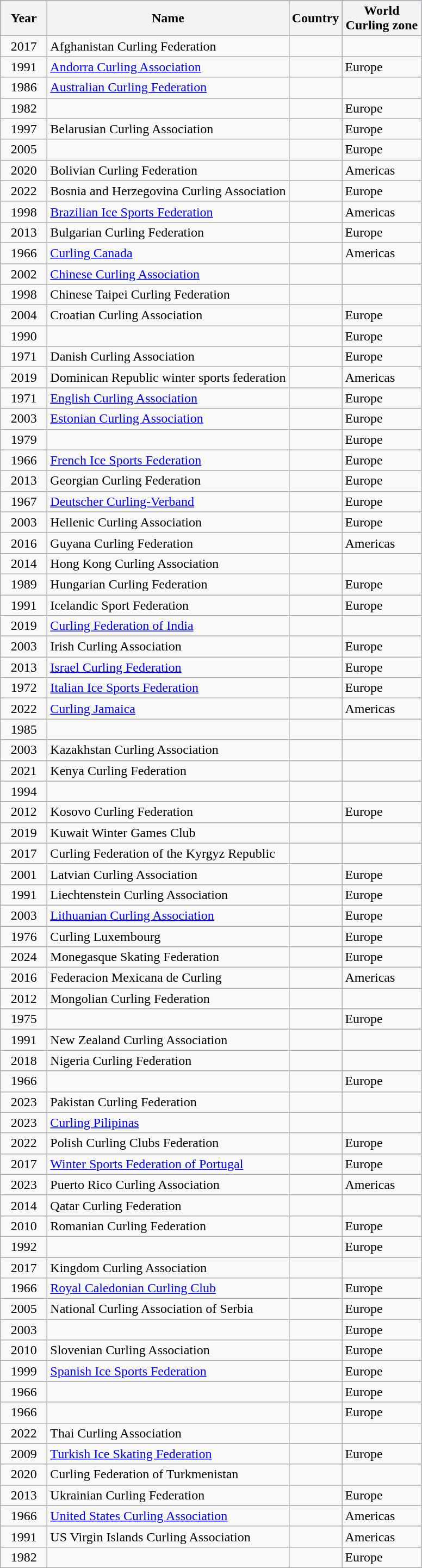<table class="wikitable sortable">
<tr style="background-color:#B3B7FF;">
<th align=center width=50>Year</th>
<th align=center>Name</th>
<th align=center>Country</th>
<th align=center width=90>World Curling zone</th>
</tr>
<tr>
<td align=center>2017</td>
<td>Afghanistan Curling Federation</td>
<td></td>
<td></td>
</tr>
<tr>
<td align=center>1991</td>
<td><a href='#'>Andorra Curling Association</a></td>
<td></td>
<td>Europe</td>
</tr>
<tr>
<td align=center>1986</td>
<td><a href='#'>Australian Curling Federation</a></td>
<td></td>
<td></td>
</tr>
<tr>
<td align=center>1982</td>
<td></td>
<td></td>
<td>Europe</td>
</tr>
<tr>
<td align=center>1997</td>
<td>Belarusian Curling Association</td>
<td></td>
<td>Europe</td>
</tr>
<tr>
<td align=center>2005</td>
<td></td>
<td></td>
<td>Europe</td>
</tr>
<tr>
<td align=center>2020</td>
<td>Bolivian Curling Federation</td>
<td></td>
<td>Americas</td>
</tr>
<tr>
<td align=center>2022</td>
<td>Bosnia and Herzegovina Curling Association</td>
<td></td>
<td>Europe</td>
</tr>
<tr>
<td align=center>1998</td>
<td><a href='#'>Brazilian Ice Sports Federation</a></td>
<td></td>
<td>Americas</td>
</tr>
<tr>
<td align=center>2013</td>
<td>Bulgarian Curling Federation</td>
<td></td>
<td>Europe</td>
</tr>
<tr>
<td align=center>1966</td>
<td><a href='#'>Curling Canada</a></td>
<td></td>
<td>Americas</td>
</tr>
<tr>
<td align=center>2002</td>
<td><a href='#'>Chinese Curling Association</a></td>
<td></td>
<td></td>
</tr>
<tr>
<td align=center>1998</td>
<td>Chinese Taipei Curling Federation</td>
<td></td>
<td></td>
</tr>
<tr>
<td align=center>2004</td>
<td>Croatian Curling Association</td>
<td></td>
<td>Europe</td>
</tr>
<tr>
<td align=center>1990</td>
<td></td>
<td></td>
<td>Europe</td>
</tr>
<tr>
<td align=center>1971</td>
<td>Danish Curling Association</td>
<td></td>
<td>Europe</td>
</tr>
<tr>
<td align=center>2019</td>
<td>Dominican Republic winter sports federation</td>
<td></td>
<td>Americas</td>
</tr>
<tr>
<td align=center>1971</td>
<td><a href='#'>English Curling Association</a></td>
<td></td>
<td>Europe</td>
</tr>
<tr>
<td align=center>2003</td>
<td><a href='#'>Estonian Curling Association</a></td>
<td></td>
<td>Europe</td>
</tr>
<tr>
<td align=center>1979</td>
<td></td>
<td></td>
<td>Europe</td>
</tr>
<tr>
<td align=center>1966</td>
<td><a href='#'>French Ice Sports Federation</a></td>
<td></td>
<td>Europe</td>
</tr>
<tr>
<td align=center>2013</td>
<td>Georgian Curling Federation</td>
<td></td>
<td>Europe</td>
</tr>
<tr>
<td align=center>1967</td>
<td><a href='#'>Deutscher Curling-Verband</a></td>
<td></td>
<td>Europe</td>
</tr>
<tr>
<td align=center>2003</td>
<td>Hellenic Curling Association</td>
<td></td>
<td>Europe</td>
</tr>
<tr>
<td align=center>2016</td>
<td>Guyana Curling Federation</td>
<td></td>
<td>Americas</td>
</tr>
<tr>
<td align=center>2014</td>
<td>Hong Kong Curling Association</td>
<td></td>
<td></td>
</tr>
<tr>
<td align=center>1989</td>
<td>Hungarian Curling Federation</td>
<td></td>
<td>Europe</td>
</tr>
<tr>
<td align=center>1991</td>
<td>Icelandic Sport Federation</td>
<td></td>
<td>Europe</td>
</tr>
<tr>
<td align=center>2019</td>
<td><a href='#'>Curling Federation of India</a></td>
<td></td>
<td></td>
</tr>
<tr>
<td align=center>2003</td>
<td>Irish Curling Association</td>
<td></td>
<td>Europe</td>
</tr>
<tr>
<td align=center>2013</td>
<td><a href='#'>Israel Curling Federation</a></td>
<td></td>
<td>Europe</td>
</tr>
<tr>
<td align=center>1972</td>
<td><a href='#'>Italian Ice Sports Federation</a></td>
<td></td>
<td>Europe</td>
</tr>
<tr>
<td align=center>2022</td>
<td><a href='#'>Curling Jamaica</a></td>
<td></td>
<td>Americas</td>
</tr>
<tr>
<td align=center>1985</td>
<td></td>
<td></td>
<td></td>
</tr>
<tr>
<td align=center>2003</td>
<td>Kazakhstan Curling Association</td>
<td></td>
<td></td>
</tr>
<tr>
<td align=center>2021</td>
<td>Kenya Curling Federation</td>
<td></td>
<td></td>
</tr>
<tr>
<td align=center>1994</td>
<td></td>
<td></td>
<td></td>
</tr>
<tr>
<td align=center>2012</td>
<td>Kosovo Curling Federation</td>
<td></td>
<td>Europe</td>
</tr>
<tr>
<td align=center>2019</td>
<td>Kuwait Winter Games Club</td>
<td></td>
<td></td>
</tr>
<tr>
<td align=center>2017</td>
<td>Curling Federation of the Kyrgyz Republic</td>
<td></td>
<td></td>
</tr>
<tr>
<td align=center>2001</td>
<td>Latvian Curling Association</td>
<td></td>
<td>Europe</td>
</tr>
<tr>
<td align=center>1991</td>
<td>Liechtenstein Curling Association</td>
<td></td>
<td>Europe</td>
</tr>
<tr>
<td align=center>2003</td>
<td><a href='#'>Lithuanian Curling Association</a></td>
<td></td>
<td>Europe</td>
</tr>
<tr>
<td align=center>1976</td>
<td>Curling Luxembourg</td>
<td></td>
<td>Europe</td>
</tr>
<tr>
<td align=center>2024</td>
<td>Monegasque Skating Federation</td>
<td></td>
<td>Europe</td>
</tr>
<tr>
<td align=center>2016</td>
<td>Federacion Mexicana de Curling</td>
<td></td>
<td>Americas</td>
</tr>
<tr>
<td align=center>2012</td>
<td>Mongolian Curling Federation</td>
<td></td>
<td></td>
</tr>
<tr>
<td align=center>1975</td>
<td></td>
<td></td>
<td>Europe</td>
</tr>
<tr>
<td align=center>1991</td>
<td>New Zealand Curling Association</td>
<td></td>
<td></td>
</tr>
<tr>
<td align=center>2018</td>
<td>Nigeria Curling Federation</td>
<td></td>
<td></td>
</tr>
<tr>
<td align=center>1966</td>
<td></td>
<td></td>
<td>Europe</td>
</tr>
<tr>
<td align=center>2023</td>
<td>Pakistan Curling Federation</td>
<td></td>
<td></td>
</tr>
<tr>
<td align=center>2023</td>
<td><a href='#'>Curling Pilipinas</a></td>
<td></td>
<td></td>
</tr>
<tr>
<td align=center>2022</td>
<td>Polish Curling Clubs Federation</td>
<td></td>
<td>Europe</td>
</tr>
<tr>
<td align=center>2017</td>
<td><a href='#'>Winter Sports Federation of Portugal</a></td>
<td></td>
<td>Europe</td>
</tr>
<tr>
<td align=center>2023</td>
<td>Puerto Rico Curling Association</td>
<td></td>
<td>Americas</td>
</tr>
<tr>
<td align=center>2014</td>
<td>Qatar Curling Federation</td>
<td></td>
<td></td>
</tr>
<tr>
<td align=center>2010</td>
<td>Romanian Curling Federation</td>
<td></td>
<td>Europe</td>
</tr>
<tr>
<td align=center>1992</td>
<td></td>
<td></td>
<td>Europe</td>
</tr>
<tr>
<td align=center>2017</td>
<td>Kingdom Curling Association</td>
<td></td>
<td></td>
</tr>
<tr>
<td align=center>1966</td>
<td><a href='#'>Royal Caledonian Curling Club</a></td>
<td></td>
<td>Europe</td>
</tr>
<tr>
<td align=center>2005</td>
<td>National Curling Association of Serbia</td>
<td></td>
<td>Europe</td>
</tr>
<tr>
<td align=center>2003</td>
<td></td>
<td></td>
<td>Europe</td>
</tr>
<tr>
<td align=center>2010</td>
<td>Slovenian Curling Association</td>
<td></td>
<td>Europe</td>
</tr>
<tr>
<td align=center>1999</td>
<td><a href='#'>Spanish Ice Sports Federation</a></td>
<td></td>
<td>Europe</td>
</tr>
<tr>
<td align=center>1966</td>
<td></td>
<td></td>
<td>Europe</td>
</tr>
<tr>
<td align=center>1966</td>
<td></td>
<td></td>
<td>Europe</td>
</tr>
<tr>
<td align=center>2022</td>
<td>Thai Curling Association</td>
<td></td>
<td></td>
</tr>
<tr>
<td align=center>2009</td>
<td><a href='#'>Turkish Ice Skating Federation</a></td>
<td></td>
<td>Europe</td>
</tr>
<tr>
<td align=center>2020</td>
<td>Curling Federation of Turkmenistan</td>
<td></td>
<td></td>
</tr>
<tr>
<td align=center>2013</td>
<td>Ukrainian Curling Federation</td>
<td></td>
<td>Europe</td>
</tr>
<tr>
<td align=center>1966</td>
<td><a href='#'>United States Curling Association</a></td>
<td></td>
<td>Americas</td>
</tr>
<tr>
<td align=center>1991</td>
<td>US Virgin Islands Curling Association</td>
<td></td>
<td>Americas</td>
</tr>
<tr>
<td align=center>1982</td>
<td></td>
<td></td>
<td>Europe</td>
</tr>
</table>
